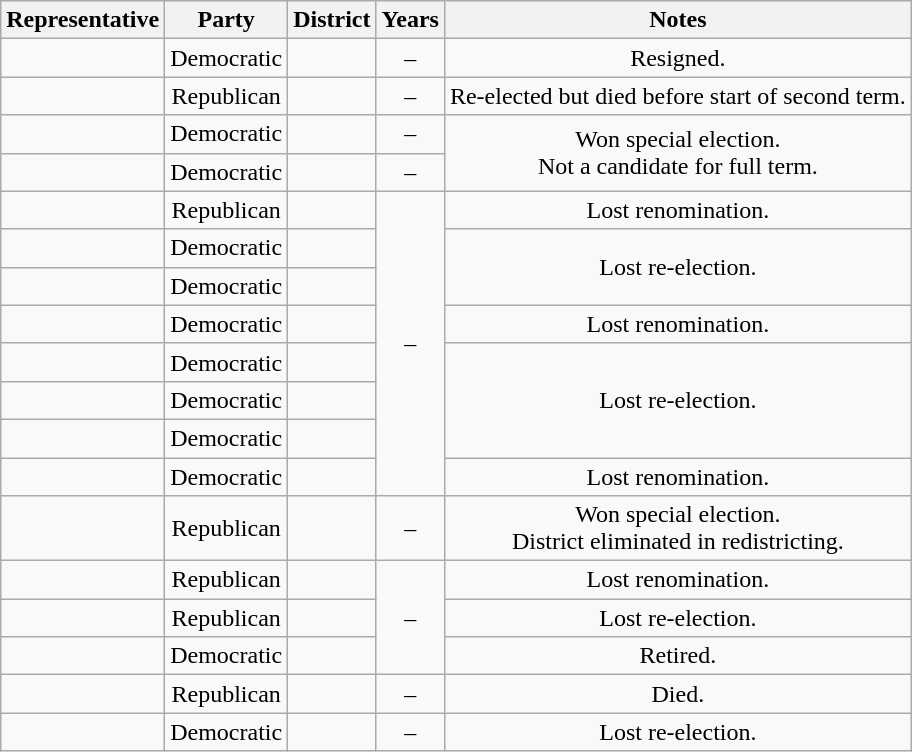<table class="wikitable sortable" style="text-align:center">
<tr valign=bottom>
<th>Representative</th>
<th>Party</th>
<th>District</th>
<th>Years</th>
<th>Notes</th>
</tr>
<tr>
<td align=left></td>
<td>Democratic</td>
<td></td>
<td nowrap> –<br></td>
<td>Resigned.</td>
</tr>
<tr>
<td align=left></td>
<td>Republican</td>
<td></td>
<td nowrap> –<br></td>
<td>Re-elected but died before start of second term.</td>
</tr>
<tr>
<td align=left></td>
<td>Democratic</td>
<td></td>
<td nowrap> –<br></td>
<td rowspan="2">Won special election.<br>Not a candidate for full term.</td>
</tr>
<tr>
<td align=left></td>
<td>Democratic</td>
<td></td>
<td nowrap> –<br></td>
</tr>
<tr>
<td align=left></td>
<td>Republican</td>
<td></td>
<td rowspan="8" nowrap=""> –<br></td>
<td>Lost renomination.</td>
</tr>
<tr>
<td align=left></td>
<td>Democratic</td>
<td></td>
<td rowspan="2">Lost re-election.</td>
</tr>
<tr>
<td align=left></td>
<td>Democratic</td>
<td></td>
</tr>
<tr>
<td align=left></td>
<td>Democratic</td>
<td></td>
<td>Lost renomination.</td>
</tr>
<tr>
<td align=left></td>
<td>Democratic</td>
<td></td>
<td rowspan="3">Lost re-election.</td>
</tr>
<tr>
<td align=left></td>
<td>Democratic</td>
<td></td>
</tr>
<tr>
<td align=left></td>
<td>Democratic</td>
<td></td>
</tr>
<tr>
<td align=left></td>
<td>Democratic</td>
<td></td>
<td>Lost renomination.</td>
</tr>
<tr>
<td align=left></td>
<td>Republican</td>
<td></td>
<td nowrap> –<br></td>
<td>Won special election.<br>District eliminated in redistricting.</td>
</tr>
<tr>
<td align=left></td>
<td>Republican</td>
<td></td>
<td rowspan="3" nowrap=""> –<br></td>
<td>Lost renomination.</td>
</tr>
<tr>
<td align=left></td>
<td>Republican</td>
<td></td>
<td>Lost re-election.</td>
</tr>
<tr>
<td align=left></td>
<td>Democratic</td>
<td></td>
<td>Retired.</td>
</tr>
<tr>
<td align=left></td>
<td>Republican</td>
<td></td>
<td nowrap> –<br></td>
<td>Died.</td>
</tr>
<tr>
<td align=left></td>
<td>Democratic</td>
<td></td>
<td nowrap> –<br></td>
<td>Lost re-election.</td>
</tr>
</table>
